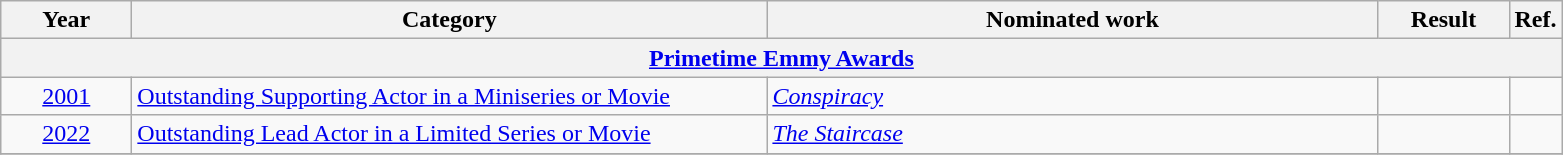<table class=wikitable>
<tr>
<th scope="col" style="width:5em;">Year</th>
<th scope="col" style="width:26em;">Category</th>
<th scope="col" style="width:25em;">Nominated work</th>
<th scope="col" style="width:5em;">Result</th>
<th>Ref.</th>
</tr>
<tr>
<th colspan=5><a href='#'>Primetime Emmy Awards</a></th>
</tr>
<tr>
<td style="text-align:center;"><a href='#'>2001</a></td>
<td><a href='#'>Outstanding Supporting Actor in a Miniseries or Movie</a></td>
<td><em><a href='#'>Conspiracy</a></em></td>
<td></td>
<td style="text-align:center;"></td>
</tr>
<tr>
<td style="text-align:center;"><a href='#'>2022</a></td>
<td><a href='#'>Outstanding Lead Actor in a Limited Series or Movie</a></td>
<td><em><a href='#'>The Staircase</a></em></td>
<td></td>
<td style="text-align:center;"></td>
</tr>
<tr>
</tr>
</table>
